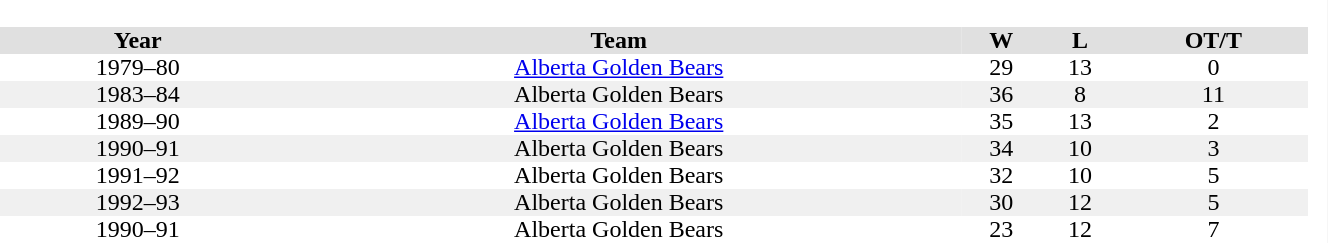<table border="0" cellpadding="0" cellspacing="0" style="width:70%;">
<tr style="background:#e0e0e0;">
<th colspan="8" style="background:#fff;"> </th>
<th rowspan="99" style="background:#fff;"> </th>
</tr>
<tr style="background:#e0e0e0;">
<th>Year</th>
<th>Team</th>
<th>W</th>
<th>L</th>
<th>OT/T</th>
</tr>
<tr style="text-align:center;">
<td>1979–80</td>
<td><a href='#'>Alberta Golden Bears</a></td>
<td>29</td>
<td>13</td>
<td>0</td>
</tr>
<tr style="text-align:center; background:#f0f0f0;">
<td>1983–84</td>
<td>Alberta Golden Bears</td>
<td>36</td>
<td>8</td>
<td>11</td>
</tr>
<tr style="text-align:center;">
<td>1989–90</td>
<td><a href='#'>Alberta Golden Bears</a></td>
<td>35</td>
<td>13</td>
<td>2</td>
</tr>
<tr style="text-align:center; background:#f0f0f0;">
<td>1990–91</td>
<td>Alberta Golden Bears</td>
<td>34</td>
<td>10</td>
<td>3</td>
</tr>
<tr style="text-align:center;">
<td>1991–92</td>
<td>Alberta Golden Bears</td>
<td>32</td>
<td>10</td>
<td>5</td>
</tr>
<tr style="text-align:center; background:#f0f0f0;">
<td>1992–93</td>
<td>Alberta Golden Bears</td>
<td>30</td>
<td>12</td>
<td>5</td>
</tr>
<tr style="text-align:center;">
<td>1990–91</td>
<td>Alberta Golden Bears</td>
<td>23</td>
<td>12</td>
<td>7</td>
</tr>
</table>
